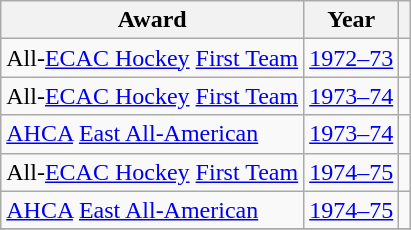<table class="wikitable">
<tr>
<th>Award</th>
<th>Year</th>
<th></th>
</tr>
<tr>
<td>All-<a href='#'>ECAC Hockey</a> <a href='#'>First Team</a></td>
<td><a href='#'>1972–73</a></td>
<td></td>
</tr>
<tr>
<td>All-<a href='#'>ECAC Hockey</a> <a href='#'>First Team</a></td>
<td><a href='#'>1973–74</a></td>
<td></td>
</tr>
<tr>
<td><a href='#'>AHCA</a> <a href='#'>East All-American</a></td>
<td><a href='#'>1973–74</a></td>
<td></td>
</tr>
<tr>
<td>All-<a href='#'>ECAC Hockey</a> <a href='#'>First Team</a></td>
<td><a href='#'>1974–75</a></td>
<td></td>
</tr>
<tr>
<td><a href='#'>AHCA</a> <a href='#'>East All-American</a></td>
<td><a href='#'>1974–75</a></td>
<td></td>
</tr>
<tr>
</tr>
</table>
